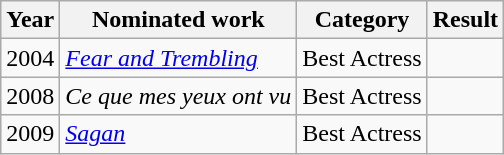<table class="wikitable sortable">
<tr>
<th>Year</th>
<th>Nominated work</th>
<th>Category</th>
<th>Result</th>
</tr>
<tr>
<td>2004</td>
<td><em><a href='#'>Fear and Trembling</a></em></td>
<td>Best Actress</td>
<td></td>
</tr>
<tr>
<td>2008</td>
<td><em>Ce que mes yeux ont vu</em></td>
<td>Best Actress</td>
<td></td>
</tr>
<tr>
<td>2009</td>
<td><em><a href='#'>Sagan</a></em></td>
<td>Best Actress</td>
<td></td>
</tr>
</table>
